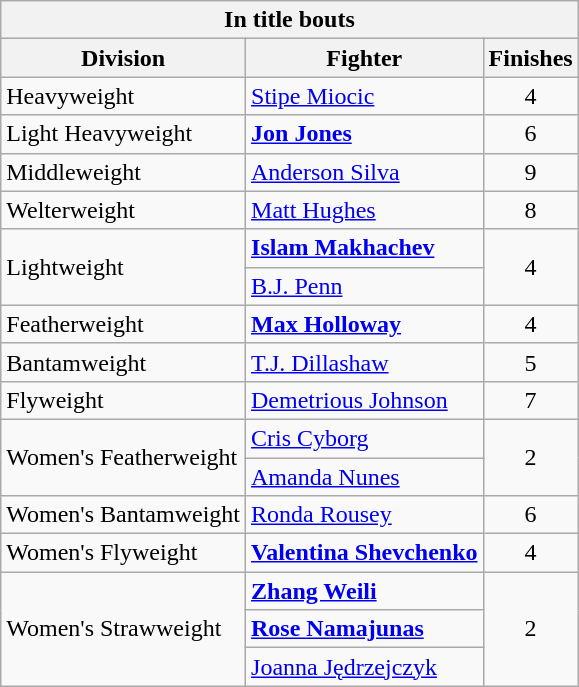<table class=wikitable>
<tr>
<th colspan=3>In title bouts</th>
</tr>
<tr>
<th>Division</th>
<th>Fighter</th>
<th>Finishes</th>
</tr>
<tr>
<td>Heavyweight</td>
<td> <a href='#'>Stipe Miocic</a></td>
<td align=center>4</td>
</tr>
<tr>
<td>Light Heavyweight</td>
<td><strong> <a href='#'>Jon Jones</a></strong></td>
<td align=center>6</td>
</tr>
<tr>
<td>Middleweight</td>
<td> <a href='#'>Anderson Silva</a></td>
<td align=center>9</td>
</tr>
<tr>
<td>Welterweight</td>
<td> <a href='#'>Matt Hughes</a></td>
<td align=center>8</td>
</tr>
<tr>
<td rowspan=2>Lightweight</td>
<td> <strong><a href='#'>Islam Makhachev</a></strong></td>
<td align=center rowspan=2>4</td>
</tr>
<tr>
<td> <a href='#'>B.J. Penn</a></td>
</tr>
<tr>
<td>Featherweight</td>
<td><strong> <a href='#'>Max Holloway</a></strong></td>
<td align=center>4</td>
</tr>
<tr>
<td>Bantamweight</td>
<td> <a href='#'>T.J. Dillashaw</a></td>
<td align=center>5</td>
</tr>
<tr>
<td>Flyweight</td>
<td> <a href='#'>Demetrious Johnson</a></td>
<td align=center>7</td>
</tr>
<tr>
<td rowspan=2>Women's Featherweight</td>
<td> <a href='#'>Cris Cyborg</a></td>
<td align=center rowspan=2>2</td>
</tr>
<tr>
<td> <a href='#'>Amanda Nunes</a></td>
</tr>
<tr>
<td>Women's Bantamweight</td>
<td> <a href='#'>Ronda Rousey</a></td>
<td align=center>6</td>
</tr>
<tr>
<td>Women's Flyweight</td>
<td><strong> <a href='#'>Valentina Shevchenko</a></strong></td>
<td align=center>4</td>
</tr>
<tr>
<td rowspan=3>Women's Strawweight</td>
<td><strong> <a href='#'>Zhang Weili</a></strong></td>
<td rowspan=3 align=center>2</td>
</tr>
<tr>
<td><strong> <a href='#'>Rose Namajunas</a></strong></td>
</tr>
<tr>
<td> <a href='#'>Joanna Jędrzejczyk</a></td>
</tr>
</table>
